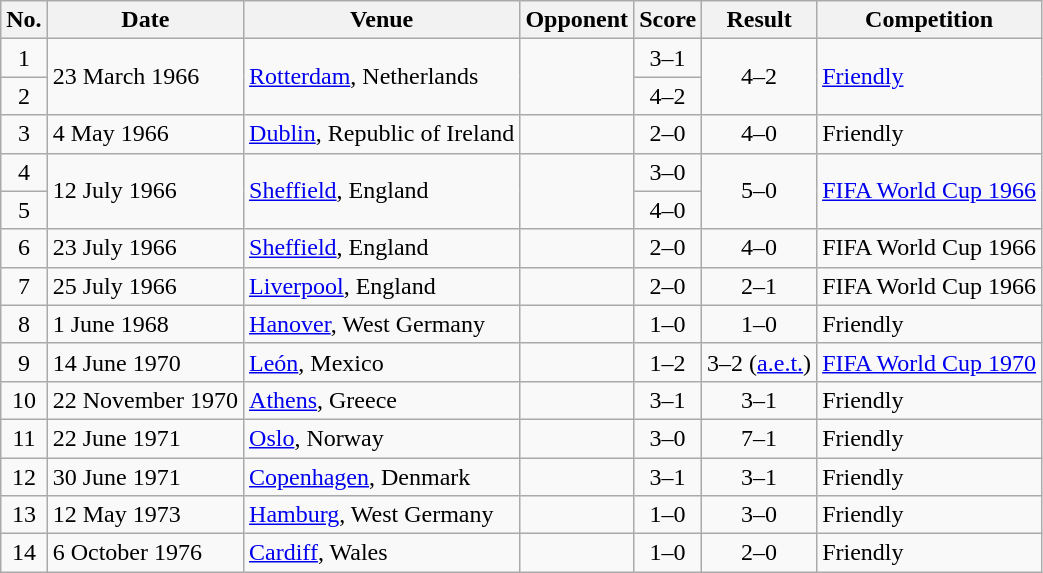<table class="wikitable sortable">
<tr>
<th scope="col">No.</th>
<th scope="col">Date</th>
<th scope="col">Venue</th>
<th scope="col">Opponent</th>
<th scope="col">Score</th>
<th scope="col">Result</th>
<th scope="col">Competition</th>
</tr>
<tr>
<td style="text-align:center">1</td>
<td rowspan="2">23 March 1966</td>
<td rowspan="2"><a href='#'>Rotterdam</a>, Netherlands</td>
<td rowspan="2"></td>
<td style="text-align:center">3–1</td>
<td rowspan="2" style="text-align:center">4–2</td>
<td rowspan="2"><a href='#'>Friendly</a></td>
</tr>
<tr>
<td style="text-align:center">2</td>
<td style="text-align:center">4–2</td>
</tr>
<tr>
<td style="text-align:center">3</td>
<td>4 May 1966</td>
<td><a href='#'>Dublin</a>, Republic of Ireland</td>
<td></td>
<td style="text-align:center">2–0</td>
<td style="text-align:center">4–0</td>
<td>Friendly</td>
</tr>
<tr>
<td style="text-align:center">4</td>
<td rowspan="2">12 July 1966</td>
<td rowspan="2"><a href='#'>Sheffield</a>, England</td>
<td rowspan="2"></td>
<td style="text-align:center">3–0</td>
<td rowspan="2" style="text-align:center">5–0</td>
<td rowspan="2"><a href='#'>FIFA World Cup 1966</a></td>
</tr>
<tr>
<td style="text-align:center">5</td>
<td style="text-align:center">4–0</td>
</tr>
<tr>
<td style="text-align:center">6</td>
<td>23 July 1966</td>
<td><a href='#'>Sheffield</a>, England</td>
<td></td>
<td style="text-align:center">2–0</td>
<td style="text-align:center">4–0</td>
<td>FIFA World Cup 1966</td>
</tr>
<tr>
<td style="text-align:center">7</td>
<td>25 July 1966</td>
<td><a href='#'>Liverpool</a>, England</td>
<td></td>
<td style="text-align:center">2–0</td>
<td style="text-align:center">2–1</td>
<td>FIFA World Cup 1966</td>
</tr>
<tr>
<td style="text-align:center">8</td>
<td>1 June 1968</td>
<td><a href='#'>Hanover</a>, West Germany</td>
<td></td>
<td style="text-align:center">1–0</td>
<td style="text-align:center">1–0</td>
<td>Friendly</td>
</tr>
<tr>
<td style="text-align:center">9</td>
<td>14 June 1970</td>
<td><a href='#'>León</a>, Mexico</td>
<td></td>
<td style="text-align:center">1–2</td>
<td style="text-align:center">3–2 (<a href='#'>a.e.t.</a>)</td>
<td><a href='#'>FIFA World Cup 1970</a></td>
</tr>
<tr>
<td style="text-align:center">10</td>
<td>22 November 1970</td>
<td><a href='#'>Athens</a>, Greece</td>
<td></td>
<td style="text-align:center">3–1</td>
<td style="text-align:center">3–1</td>
<td>Friendly</td>
</tr>
<tr>
<td style="text-align:center">11</td>
<td>22 June 1971</td>
<td><a href='#'>Oslo</a>, Norway</td>
<td></td>
<td style="text-align:center">3–0</td>
<td style="text-align:center">7–1</td>
<td>Friendly</td>
</tr>
<tr>
<td style="text-align:center">12</td>
<td>30 June 1971</td>
<td><a href='#'>Copenhagen</a>, Denmark</td>
<td></td>
<td style="text-align:center">3–1</td>
<td style="text-align:center">3–1</td>
<td>Friendly</td>
</tr>
<tr>
<td style="text-align:center">13</td>
<td>12 May 1973</td>
<td><a href='#'>Hamburg</a>, West Germany</td>
<td></td>
<td style="text-align:center">1–0</td>
<td style="text-align:center">3–0</td>
<td>Friendly</td>
</tr>
<tr>
<td style="text-align:center">14</td>
<td>6 October 1976</td>
<td><a href='#'>Cardiff</a>, Wales</td>
<td></td>
<td style="text-align:center">1–0</td>
<td style="text-align:center">2–0</td>
<td>Friendly</td>
</tr>
</table>
